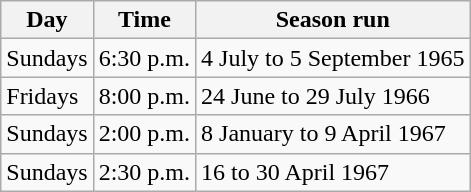<table class="wikitable">
<tr>
<th>Day</th>
<th>Time</th>
<th>Season run</th>
</tr>
<tr>
<td>Sundays</td>
<td>6:30 p.m.</td>
<td>4 July to 5 September 1965</td>
</tr>
<tr>
<td>Fridays</td>
<td>8:00 p.m.</td>
<td>24 June to 29 July 1966</td>
</tr>
<tr>
<td>Sundays</td>
<td>2:00 p.m.</td>
<td>8 January to 9 April 1967</td>
</tr>
<tr>
<td>Sundays</td>
<td>2:30 p.m.</td>
<td>16 to 30 April 1967</td>
</tr>
</table>
